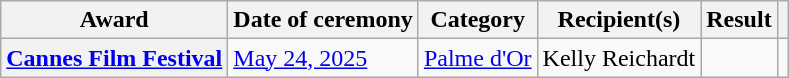<table class="wikitable sortable plainrowheaders">
<tr>
<th scope="col">Award</th>
<th scope="col">Date of ceremony</th>
<th scope="col">Category</th>
<th scope="col">Recipient(s)</th>
<th scope="col">Result</th>
<th scope="col" class="unsortable"></th>
</tr>
<tr>
<th scope="row"><a href='#'>Cannes Film Festival</a></th>
<td><a href='#'>May 24, 2025</a></td>
<td><a href='#'>Palme d'Or</a></td>
<td>Kelly Reichardt</td>
<td></td>
<td align="center"></td>
</tr>
</table>
